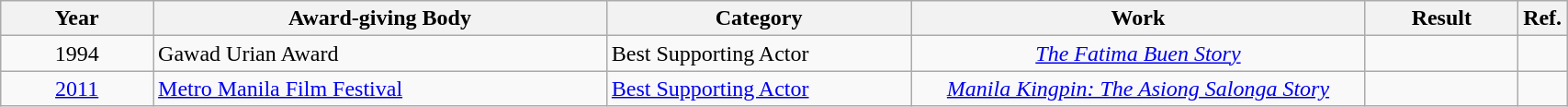<table | width="90%" class="wikitable sortable">
<tr>
<th width="10%">Year</th>
<th width="30%">Award-giving Body</th>
<th width="20%">Category</th>
<th width="30%">Work</th>
<th width="10%">Result</th>
<th>Ref.</th>
</tr>
<tr>
<td align=center>1994</td>
<td>Gawad Urian Award</td>
<td>Best Supporting Actor</td>
<td align=center><em><a href='#'>The Fatima Buen Story</a></em></td>
<td></td>
<td></td>
</tr>
<tr>
<td align="center"><a href='#'>2011</a></td>
<td align="left"><a href='#'>Metro Manila Film Festival</a></td>
<td align="left"><a href='#'>Best Supporting Actor</a></td>
<td align="center"><em><a href='#'>Manila Kingpin: The Asiong Salonga Story</a></em></td>
<td></td>
<td></td>
</tr>
</table>
